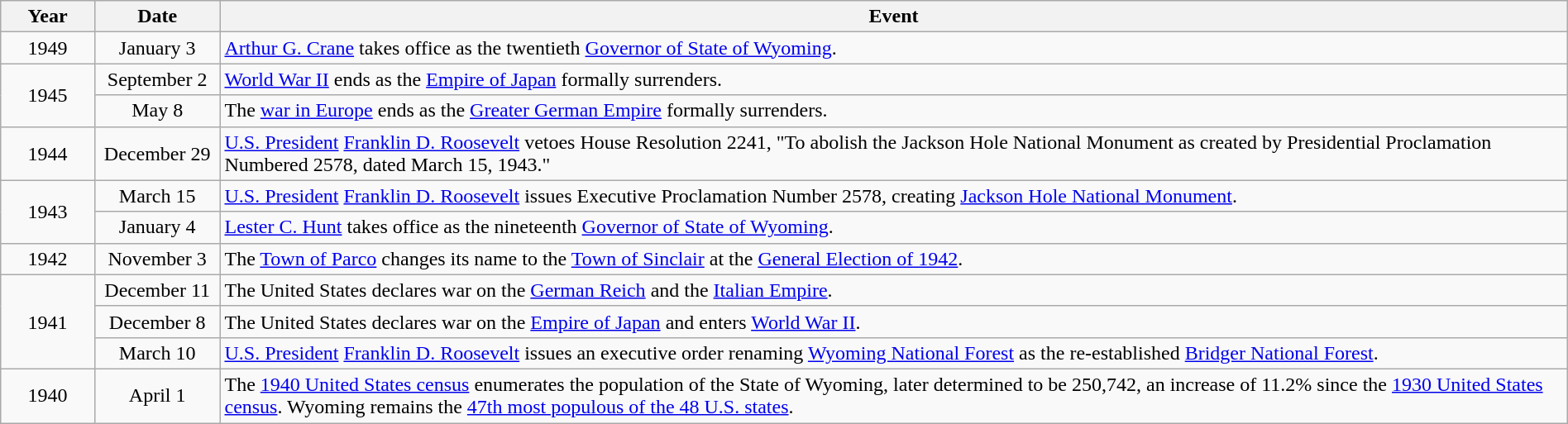<table class="wikitable" style="width:100%;">
<tr>
<th style="width:6%">Year</th>
<th style="width:8%">Date</th>
<th style="width:86%">Event</th>
</tr>
<tr>
<td align=center rowspan=1>1949</td>
<td align=center>January 3</td>
<td><a href='#'>Arthur G. Crane</a> takes office as the twentieth <a href='#'>Governor of State of Wyoming</a>.</td>
</tr>
<tr>
<td align=center rowspan=2>1945</td>
<td align=center>September 2</td>
<td><a href='#'>World War II</a> ends as the <a href='#'>Empire of Japan</a> formally surrenders.</td>
</tr>
<tr>
<td align=center>May 8</td>
<td>The <a href='#'>war in Europe</a> ends as the <a href='#'>Greater German Empire</a> formally surrenders.</td>
</tr>
<tr>
<td align=center rowspan=1>1944</td>
<td align=center>December 29</td>
<td><a href='#'>U.S. President</a> <a href='#'>Franklin D. Roosevelt</a> vetoes House Resolution 2241, "To abolish the Jackson Hole National Monument as created by Presidential Proclamation Numbered 2578, dated March 15, 1943."</td>
</tr>
<tr>
<td align=center rowspan=2>1943</td>
<td align=center>March 15</td>
<td><a href='#'>U.S. President</a> <a href='#'>Franklin D. Roosevelt</a> issues Executive Proclamation Number 2578, creating <a href='#'>Jackson Hole National Monument</a>.</td>
</tr>
<tr>
<td align=center>January 4</td>
<td><a href='#'>Lester C. Hunt</a> takes office as the nineteenth <a href='#'>Governor of State of Wyoming</a>.</td>
</tr>
<tr>
<td align=center rowspan=1>1942</td>
<td align=center>November 3</td>
<td>The <a href='#'>Town of Parco</a> changes its name to the <a href='#'>Town of Sinclair</a> at the <a href='#'>General Election of 1942</a>.</td>
</tr>
<tr>
<td align=center rowspan=3>1941</td>
<td align=center>December 11</td>
<td>The United States declares war on the <a href='#'>German Reich</a> and the <a href='#'>Italian Empire</a>.</td>
</tr>
<tr>
<td align=center>December 8</td>
<td>The United States declares war on the <a href='#'>Empire of Japan</a> and enters <a href='#'>World War II</a>.</td>
</tr>
<tr>
<td align=center>March 10</td>
<td><a href='#'>U.S. President</a> <a href='#'>Franklin D. Roosevelt</a> issues an executive order renaming <a href='#'>Wyoming National Forest</a> as the re-established <a href='#'>Bridger National Forest</a>.</td>
</tr>
<tr>
<td align=center rowspan=1>1940</td>
<td align=center>April 1</td>
<td>The <a href='#'>1940 United States census</a> enumerates the population of the State of Wyoming, later determined to be 250,742, an increase of 11.2% since the <a href='#'>1930 United States census</a>. Wyoming remains the <a href='#'>47th most populous of the 48 U.S. states</a>.</td>
</tr>
</table>
